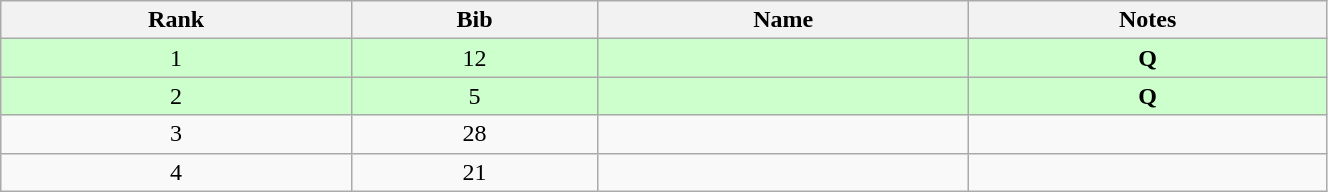<table class="wikitable" style="text-align:center;" width=70%>
<tr>
<th>Rank</th>
<th>Bib</th>
<th>Name</th>
<th>Notes</th>
</tr>
<tr bgcolor="#ccffcc">
<td>1</td>
<td>12</td>
<td align=left></td>
<td><strong>Q</strong></td>
</tr>
<tr bgcolor="#ccffcc">
<td>2</td>
<td>5</td>
<td align=left></td>
<td><strong>Q</strong></td>
</tr>
<tr>
<td>3</td>
<td>28</td>
<td align=left></td>
<td></td>
</tr>
<tr>
<td>4</td>
<td>21</td>
<td align=left></td>
<td></td>
</tr>
</table>
